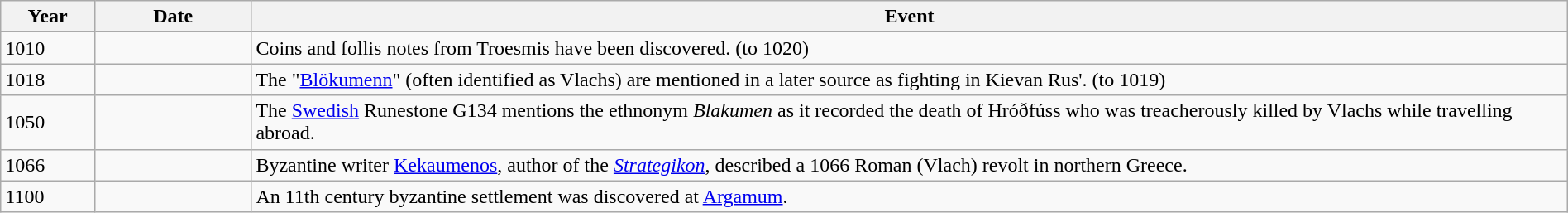<table class="wikitable" width="100%">
<tr>
<th style="width:6%">Year</th>
<th style="width:10%">Date</th>
<th>Event</th>
</tr>
<tr>
<td>1010</td>
<td></td>
<td>Coins and follis notes from Troesmis have been discovered. (to 1020)</td>
</tr>
<tr>
<td>1018</td>
<td></td>
<td>The "<a href='#'>Blökumenn</a>" (often identified as Vlachs) are mentioned in a later source as fighting in Kievan Rus'. (to 1019)</td>
</tr>
<tr>
<td>1050</td>
<td></td>
<td>The <a href='#'>Swedish</a> Runestone G134 mentions the ethnonym <em>Blakumen</em> as it recorded the death of Hróðfúss who was treacherously killed by Vlachs while travelling abroad.</td>
</tr>
<tr>
<td>1066</td>
<td></td>
<td>Byzantine writer <a href='#'>Kekaumenos</a>, author of the <em><a href='#'>Strategikon</a></em>, described a 1066 Roman (Vlach) revolt in northern Greece.</td>
</tr>
<tr>
<td>1100</td>
<td></td>
<td>An 11th century byzantine settlement was discovered at <a href='#'>Argamum</a>.</td>
</tr>
</table>
